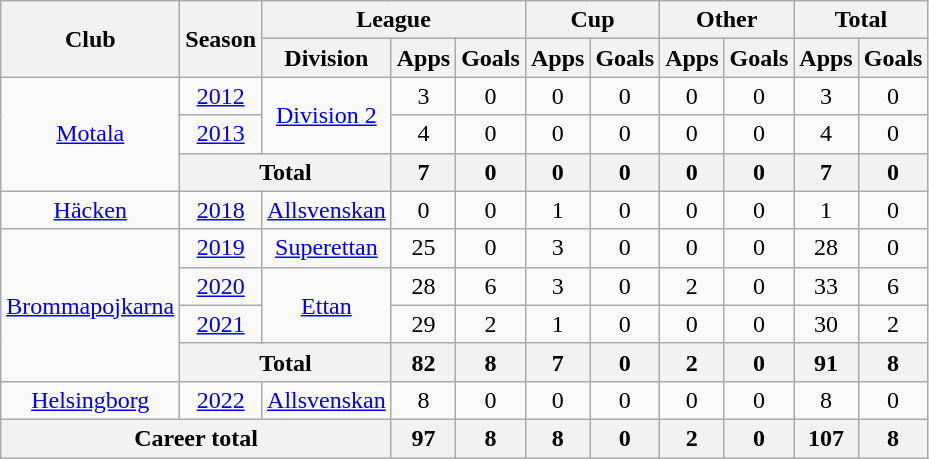<table class="wikitable" style="text-align:center">
<tr>
<th rowspan="2">Club</th>
<th rowspan="2">Season</th>
<th colspan="3">League</th>
<th colspan="2">Cup</th>
<th colspan="2">Other</th>
<th colspan="2">Total</th>
</tr>
<tr>
<th>Division</th>
<th>Apps</th>
<th>Goals</th>
<th>Apps</th>
<th>Goals</th>
<th>Apps</th>
<th>Goals</th>
<th>Apps</th>
<th>Goals</th>
</tr>
<tr>
<td rowspan="3"><a href='#'>Motala</a></td>
<td><a href='#'>2012</a></td>
<td rowspan="2"><a href='#'>Division 2</a></td>
<td>3</td>
<td>0</td>
<td>0</td>
<td>0</td>
<td>0</td>
<td>0</td>
<td>3</td>
<td>0</td>
</tr>
<tr>
<td><a href='#'>2013</a></td>
<td>4</td>
<td>0</td>
<td>0</td>
<td>0</td>
<td>0</td>
<td>0</td>
<td>4</td>
<td>0</td>
</tr>
<tr>
<th colspan="2">Total</th>
<th>7</th>
<th>0</th>
<th>0</th>
<th>0</th>
<th>0</th>
<th>0</th>
<th>7</th>
<th>0</th>
</tr>
<tr>
<td><a href='#'>Häcken</a></td>
<td><a href='#'>2018</a></td>
<td><a href='#'>Allsvenskan</a></td>
<td>0</td>
<td>0</td>
<td>1</td>
<td>0</td>
<td>0</td>
<td>0</td>
<td>1</td>
<td>0</td>
</tr>
<tr>
<td rowspan="4"><a href='#'>Brommapojkarna</a></td>
<td><a href='#'>2019</a></td>
<td><a href='#'>Superettan</a></td>
<td>25</td>
<td>0</td>
<td>3</td>
<td>0</td>
<td>0</td>
<td>0</td>
<td>28</td>
<td>0</td>
</tr>
<tr>
<td><a href='#'>2020</a></td>
<td rowspan="2"><a href='#'>Ettan</a></td>
<td>28</td>
<td>6</td>
<td>3</td>
<td>0</td>
<td>2</td>
<td>0</td>
<td>33</td>
<td>6</td>
</tr>
<tr>
<td><a href='#'>2021</a></td>
<td>29</td>
<td>2</td>
<td>1</td>
<td>0</td>
<td>0</td>
<td>0</td>
<td>30</td>
<td>2</td>
</tr>
<tr>
<th colspan="2">Total</th>
<th>82</th>
<th>8</th>
<th>7</th>
<th>0</th>
<th>2</th>
<th>0</th>
<th>91</th>
<th>8</th>
</tr>
<tr>
<td><a href='#'>Helsingborg</a></td>
<td><a href='#'>2022</a></td>
<td><a href='#'>Allsvenskan</a></td>
<td>8</td>
<td>0</td>
<td>0</td>
<td>0</td>
<td>0</td>
<td>0</td>
<td>8</td>
<td>0</td>
</tr>
<tr>
<th colspan="3">Career total</th>
<th>97</th>
<th>8</th>
<th>8</th>
<th>0</th>
<th>2</th>
<th>0</th>
<th>107</th>
<th>8</th>
</tr>
</table>
